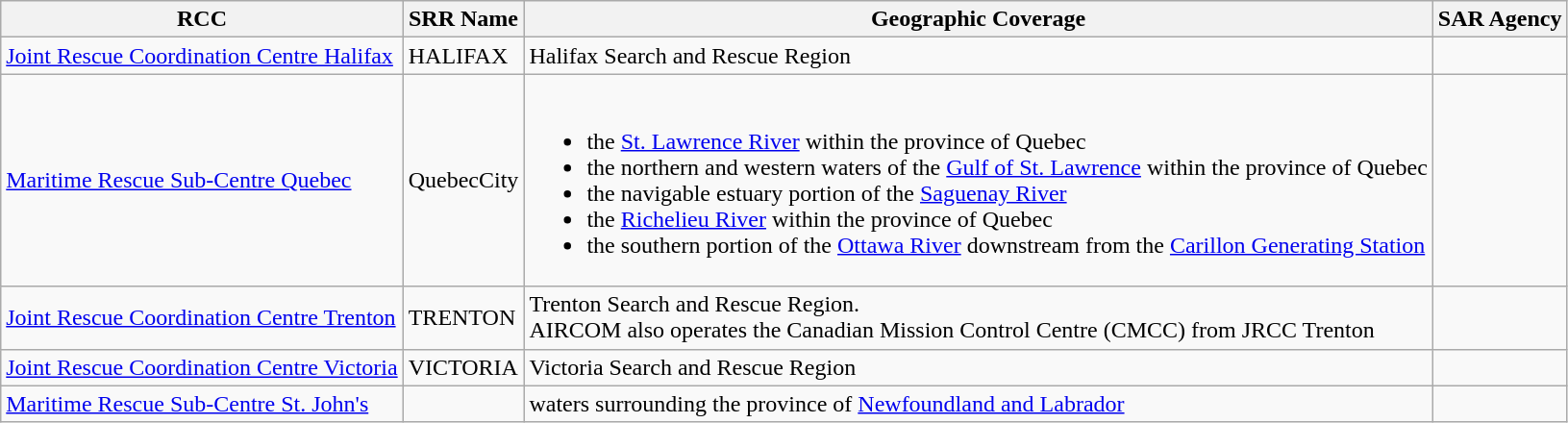<table class="wikitable">
<tr>
<th>RCC</th>
<th>SRR Name</th>
<th>Geographic Coverage</th>
<th>SAR Agency</th>
</tr>
<tr>
<td><a href='#'>Joint Rescue Coordination Centre Halifax</a></td>
<td>HALIFAX</td>
<td>Halifax Search and Rescue Region</td>
<td></td>
</tr>
<tr>
<td><a href='#'>Maritime Rescue Sub-Centre Quebec</a></td>
<td>QuebecCity</td>
<td><br><ul><li>the <a href='#'>St. Lawrence River</a> within the province of Quebec</li><li>the northern and western waters of the <a href='#'>Gulf of St. Lawrence</a> within the province of Quebec</li><li>the navigable estuary portion of the <a href='#'>Saguenay River</a></li><li>the <a href='#'>Richelieu River</a> within the province of Quebec</li><li>the southern portion of the <a href='#'>Ottawa River</a> downstream from the <a href='#'>Carillon Generating Station</a></li></ul></td>
<td></td>
</tr>
<tr>
<td><a href='#'>Joint Rescue Coordination Centre Trenton</a></td>
<td>TRENTON</td>
<td>Trenton Search and Rescue Region.<br>AIRCOM also operates the Canadian Mission Control Centre (CMCC) from JRCC Trenton</td>
<td></td>
</tr>
<tr>
<td><a href='#'>Joint Rescue Coordination Centre Victoria</a></td>
<td>VICTORIA</td>
<td>Victoria Search and Rescue Region</td>
<td></td>
</tr>
<tr>
<td><a href='#'>Maritime Rescue Sub-Centre St. John's</a></td>
<td></td>
<td>waters surrounding the province of <a href='#'>Newfoundland and Labrador</a></td>
<td></td>
</tr>
</table>
